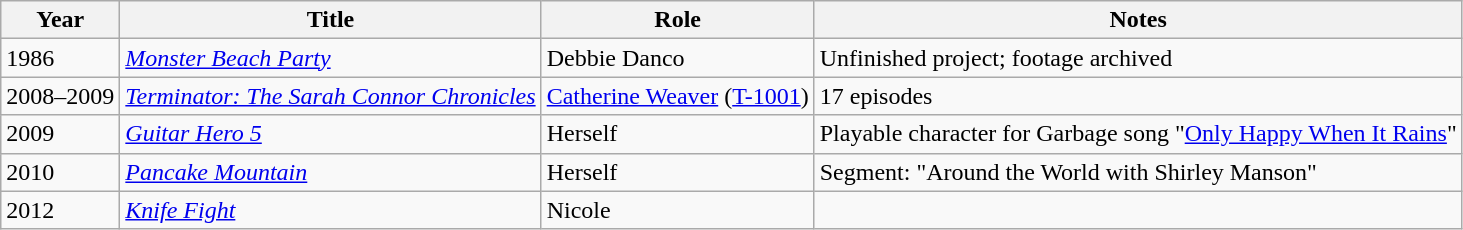<table class="wikitable sortable">
<tr>
<th>Year</th>
<th>Title</th>
<th>Role</th>
<th class="unsortable">Notes</th>
</tr>
<tr>
<td>1986</td>
<td><em><a href='#'>Monster Beach Party</a></em></td>
<td>Debbie Danco</td>
<td>Unfinished project; footage archived</td>
</tr>
<tr>
<td>2008–2009</td>
<td><em><a href='#'>Terminator: The Sarah Connor Chronicles</a></em></td>
<td><a href='#'>Catherine Weaver</a> (<a href='#'>T-1001</a>)</td>
<td>17 episodes</td>
</tr>
<tr>
<td>2009</td>
<td><em><a href='#'>Guitar Hero 5</a></em></td>
<td>Herself</td>
<td>Playable character for Garbage song "<a href='#'>Only Happy When It Rains</a>"</td>
</tr>
<tr>
<td>2010</td>
<td><em><a href='#'>Pancake Mountain</a></em></td>
<td>Herself</td>
<td>Segment: "Around the World with Shirley Manson"</td>
</tr>
<tr>
<td>2012</td>
<td><em><a href='#'>Knife Fight</a></em></td>
<td>Nicole</td>
<td></td>
</tr>
</table>
